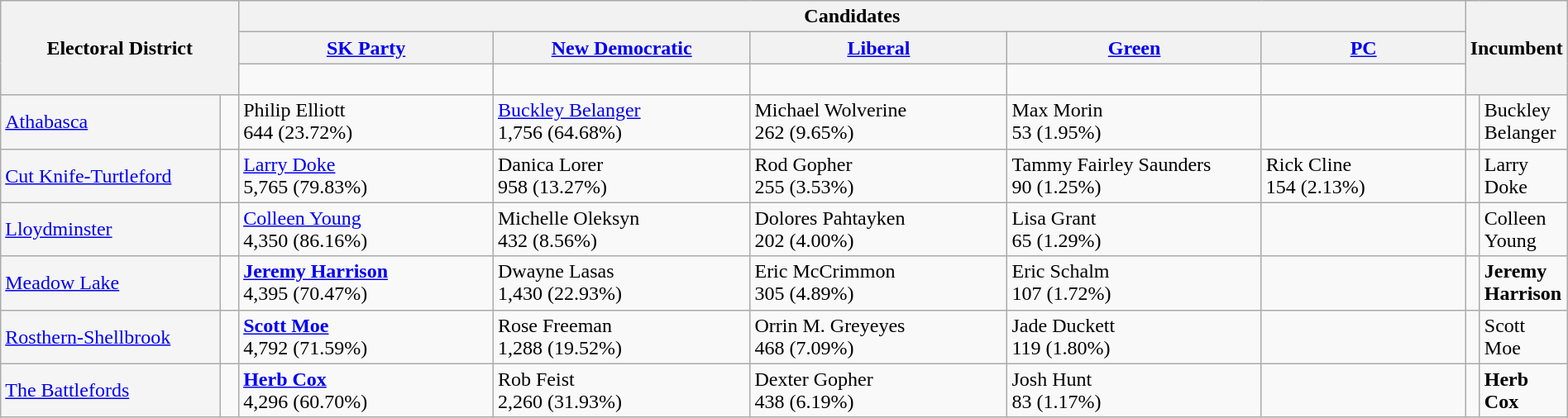<table class="wikitable" style="width:100%;">
<tr>
<th style="width:16%;" rowspan="3" colspan="2">Electoral District</th>
<th colspan=5>Candidates</th>
<th style="width:14%;" rowspan="3" colspan="2">Incumbent</th>
</tr>
<tr>
<th style="width:17.5%;"><a href='#'>SK Party</a></th>
<th style="width:17.5%;"><a href='#'>New Democratic</a></th>
<th style="width:17.5%;"><a href='#'>Liberal</a></th>
<th style="width:17.5%;"><a href='#'>Green</a></th>
<th style="width:17.5%;"><a href='#'>PC</a></th>
</tr>
<tr>
<td width=17.5% > </td>
<td width=17.5% > </td>
<td width=17.5% > </td>
<td width=17.5% > </td>
<td width=17.5% > </td>
</tr>
<tr>
<td style="background:whitesmoke;"><a href='#'>Athabasca</a></td>
<td> </td>
<td>Philip Elliott<br>644 (23.72%)</td>
<td><a href='#'>Buckley Belanger</a><br>1,756 (64.68%)</td>
<td>Michael Wolverine<br>262 (9.65%)</td>
<td>Max Morin<br>53 (1.95%)</td>
<td></td>
<td> </td>
<td>Buckley Belanger</td>
</tr>
<tr>
<td style="background:whitesmoke;"><a href='#'>Cut Knife-Turtleford</a></td>
<td> </td>
<td><a href='#'>Larry Doke</a><br>5,765 (79.83%)</td>
<td>Danica Lorer<br>958 (13.27%)</td>
<td>Rod Gopher<br>255 (3.53%)</td>
<td>Tammy Fairley Saunders<br>90 (1.25%)</td>
<td>Rick Cline<br>154 (2.13%)</td>
<td> </td>
<td>Larry Doke</td>
</tr>
<tr>
<td style="background:whitesmoke;"><a href='#'>Lloydminster</a></td>
<td> </td>
<td><a href='#'>Colleen Young</a><br>4,350 (86.16%)</td>
<td>Michelle Oleksyn<br>432 (8.56%)</td>
<td>Dolores Pahtayken<br>202 (4.00%)</td>
<td>Lisa Grant<br>65 (1.29%)</td>
<td></td>
<td> </td>
<td>Colleen Young</td>
</tr>
<tr>
<td style="background:whitesmoke;"><a href='#'>Meadow Lake</a></td>
<td> </td>
<td><strong><a href='#'>Jeremy Harrison</a></strong><br>4,395 (70.47%)</td>
<td>Dwayne Lasas<br>1,430 (22.93%)</td>
<td>Eric McCrimmon<br>305 (4.89%)</td>
<td>Eric Schalm<br>107 (1.72%)</td>
<td></td>
<td> </td>
<td><strong>Jeremy Harrison</strong></td>
</tr>
<tr>
<td style="background:whitesmoke;"><a href='#'>Rosthern-Shellbrook</a></td>
<td> </td>
<td><strong><a href='#'>Scott Moe</a></strong><br>4,792 (71.59%)</td>
<td>Rose Freeman<br>1,288 (19.52%)</td>
<td>Orrin M. Greyeyes<br>468 (7.09%)</td>
<td>Jade Duckett<br>119 (1.80%)</td>
<td></td>
<td> </td>
<td>Scott Moe</td>
</tr>
<tr>
<td style="background:whitesmoke;"><a href='#'>The Battlefords</a></td>
<td> </td>
<td><strong><a href='#'>Herb Cox</a></strong><br>4,296 (60.70%)</td>
<td>Rob Feist<br>2,260 (31.93%)</td>
<td>Dexter Gopher<br>438 (6.19%)</td>
<td>Josh Hunt<br>83 (1.17%)</td>
<td></td>
<td> </td>
<td><strong>Herb Cox</strong></td>
</tr>
</table>
